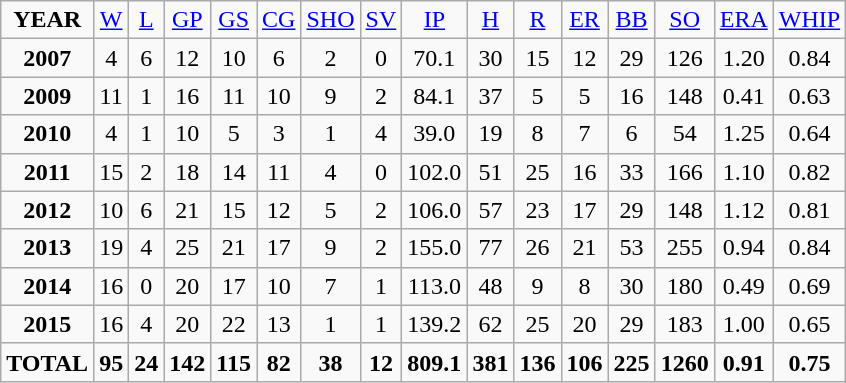<table class="wikitable">
<tr align=center>
<td><strong>YEAR</strong></td>
<td><a href='#'>W</a></td>
<td><a href='#'>L</a></td>
<td><a href='#'>GP</a></td>
<td><a href='#'>GS</a></td>
<td><a href='#'>CG</a></td>
<td><a href='#'>SHO</a></td>
<td><a href='#'>SV</a></td>
<td><a href='#'>IP</a></td>
<td><a href='#'>H</a></td>
<td><a href='#'>R</a></td>
<td><a href='#'>ER</a></td>
<td><a href='#'>BB</a></td>
<td><a href='#'>SO</a></td>
<td><a href='#'>ERA</a></td>
<td><a href='#'>WHIP</a></td>
</tr>
<tr align=center>
<td><strong>2007</strong></td>
<td>4</td>
<td>6</td>
<td>12</td>
<td>10</td>
<td>6</td>
<td>2</td>
<td>0</td>
<td>70.1</td>
<td>30</td>
<td>15</td>
<td>12</td>
<td>29</td>
<td>126</td>
<td>1.20</td>
<td>0.84</td>
</tr>
<tr align=center>
<td><strong>2009</strong></td>
<td>11</td>
<td>1</td>
<td>16</td>
<td>11</td>
<td>10</td>
<td>9</td>
<td>2</td>
<td>84.1</td>
<td>37</td>
<td>5</td>
<td>5</td>
<td>16</td>
<td>148</td>
<td>0.41</td>
<td>0.63</td>
</tr>
<tr align=center>
<td><strong>2010</strong></td>
<td>4</td>
<td>1</td>
<td>10</td>
<td>5</td>
<td>3</td>
<td>1</td>
<td>4</td>
<td>39.0</td>
<td>19</td>
<td>8</td>
<td>7</td>
<td>6</td>
<td>54</td>
<td>1.25</td>
<td>0.64</td>
</tr>
<tr align=center>
<td><strong>2011</strong></td>
<td>15</td>
<td>2</td>
<td>18</td>
<td>14</td>
<td>11</td>
<td>4</td>
<td>0</td>
<td>102.0</td>
<td>51</td>
<td>25</td>
<td>16</td>
<td>33</td>
<td>166</td>
<td>1.10</td>
<td>0.82</td>
</tr>
<tr align=center>
<td><strong>2012</strong></td>
<td>10</td>
<td>6</td>
<td>21</td>
<td>15</td>
<td>12</td>
<td>5</td>
<td>2</td>
<td>106.0</td>
<td>57</td>
<td>23</td>
<td>17</td>
<td>29</td>
<td>148</td>
<td>1.12</td>
<td>0.81</td>
</tr>
<tr align=center>
<td><strong>2013</strong></td>
<td>19</td>
<td>4</td>
<td>25</td>
<td>21</td>
<td>17</td>
<td>9</td>
<td>2</td>
<td>155.0</td>
<td>77</td>
<td>26</td>
<td>21</td>
<td>53</td>
<td>255</td>
<td>0.94</td>
<td>0.84</td>
</tr>
<tr align=center>
<td><strong>2014</strong></td>
<td>16</td>
<td>0</td>
<td>20</td>
<td>17</td>
<td>10</td>
<td>7</td>
<td>1</td>
<td>113.0</td>
<td>48</td>
<td>9</td>
<td>8</td>
<td>30</td>
<td>180</td>
<td>0.49</td>
<td>0.69</td>
</tr>
<tr align=center>
<td><strong>2015</strong></td>
<td>16</td>
<td>4</td>
<td>20</td>
<td>22</td>
<td>13</td>
<td>1</td>
<td>1</td>
<td>139.2</td>
<td>62</td>
<td>25</td>
<td>20</td>
<td>29</td>
<td>183</td>
<td>1.00</td>
<td>0.65</td>
</tr>
<tr align=center>
<td><strong>TOTAL</strong></td>
<td><strong>95</strong></td>
<td><strong>24</strong></td>
<td><strong>142</strong></td>
<td><strong>115</strong></td>
<td><strong>82</strong></td>
<td><strong>38</strong></td>
<td><strong>12</strong></td>
<td><strong>809.1</strong></td>
<td><strong>381</strong></td>
<td><strong>136</strong></td>
<td><strong>106</strong></td>
<td><strong>225</strong></td>
<td><strong>1260</strong></td>
<td><strong>0.91</strong></td>
<td><strong>0.75</strong></td>
</tr>
</table>
